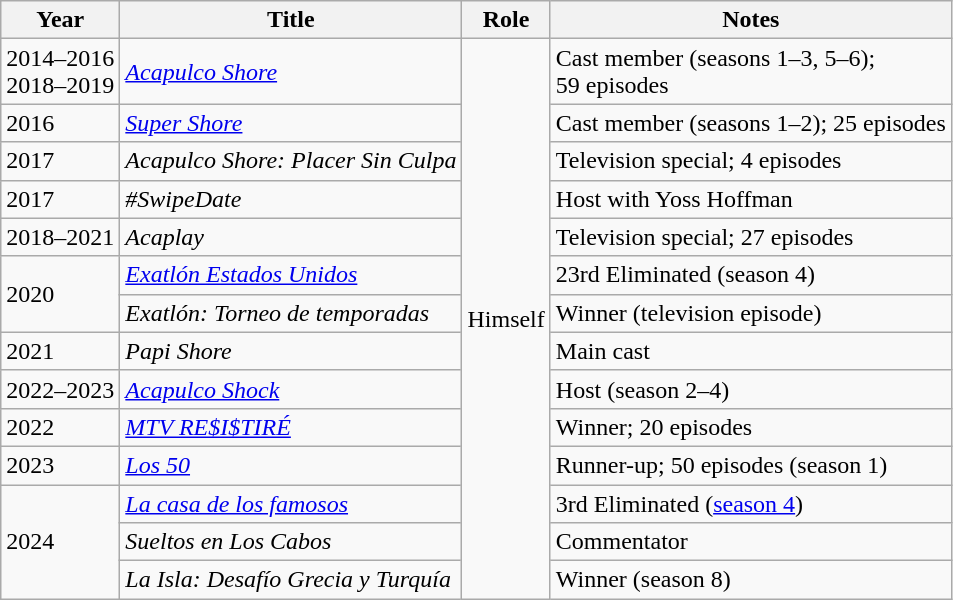<table class="wikitable">
<tr>
<th>Year</th>
<th>Title</th>
<th>Role</th>
<th>Notes</th>
</tr>
<tr>
<td>2014–2016<br>2018–2019</td>
<td><em><a href='#'>Acapulco Shore</a></em></td>
<td rowspan="14">Himself</td>
<td>Cast member (seasons 1–3, 5–6);<br>59 episodes</td>
</tr>
<tr>
<td>2016</td>
<td><em><a href='#'>Super Shore</a></em></td>
<td>Cast member (seasons 1–2); 25 episodes</td>
</tr>
<tr>
<td>2017</td>
<td><em>Acapulco Shore: Placer Sin Culpa</em></td>
<td>Television special; 4 episodes</td>
</tr>
<tr>
<td>2017</td>
<td><em>#SwipeDate</em></td>
<td>Host with Yoss Hoffman</td>
</tr>
<tr>
<td>2018–2021</td>
<td><em>Acaplay</em></td>
<td>Television special; 27 episodes</td>
</tr>
<tr>
<td rowspan="2">2020</td>
<td><em><a href='#'>Exatlón Estados Unidos</a></em></td>
<td>23rd Eliminated (season 4)</td>
</tr>
<tr>
<td><em>Exatlón: Torneo de temporadas</em></td>
<td>Winner (television episode)</td>
</tr>
<tr>
<td>2021</td>
<td><em>Papi Shore</em></td>
<td>Main cast</td>
</tr>
<tr>
<td>2022–2023</td>
<td><a href='#'><em>Acapulco Shock</em></a></td>
<td>Host (season 2–4)</td>
</tr>
<tr>
<td>2022</td>
<td><em><a href='#'>MTV RE$I$TIRÉ</a></em></td>
<td>Winner; 20 episodes</td>
</tr>
<tr>
<td>2023</td>
<td><em><a href='#'>Los 50</a></em></td>
<td>Runner-up; 50 episodes (season 1)</td>
</tr>
<tr>
<td rowspan="3">2024</td>
<td><em><a href='#'>La casa de los famosos</a></em></td>
<td>3rd Eliminated (<a href='#'>season 4</a>)</td>
</tr>
<tr>
<td><em>Sueltos en Los Cabos</em></td>
<td>Commentator</td>
</tr>
<tr>
<td><em>La Isla: Desafío Grecia y Turquía</em></td>
<td>Winner (season 8)</td>
</tr>
</table>
